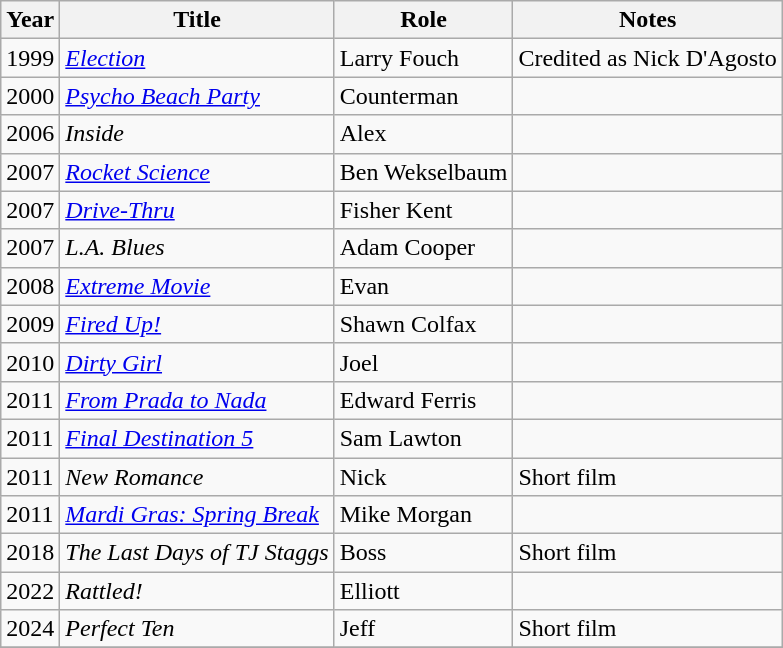<table class="wikitable sortable">
<tr>
<th>Year</th>
<th>Title</th>
<th>Role</th>
<th class="unsortable">Notes</th>
</tr>
<tr>
<td>1999</td>
<td><em><a href='#'>Election</a></em></td>
<td>Larry Fouch</td>
<td>Credited as Nick D'Agosto</td>
</tr>
<tr>
<td>2000</td>
<td><em><a href='#'>Psycho Beach Party</a></em></td>
<td>Counterman</td>
<td></td>
</tr>
<tr>
<td>2006</td>
<td><em>Inside</em></td>
<td>Alex</td>
<td></td>
</tr>
<tr>
<td>2007</td>
<td><em><a href='#'>Rocket Science</a></em></td>
<td>Ben Wekselbaum</td>
<td></td>
</tr>
<tr>
<td>2007</td>
<td><em><a href='#'>Drive-Thru</a></em></td>
<td>Fisher Kent</td>
<td></td>
</tr>
<tr>
<td>2007</td>
<td><em>L.A. Blues</em></td>
<td>Adam Cooper</td>
<td></td>
</tr>
<tr>
<td>2008</td>
<td><em><a href='#'>Extreme Movie</a></em></td>
<td>Evan</td>
<td></td>
</tr>
<tr>
<td>2009</td>
<td><em><a href='#'>Fired Up!</a></em></td>
<td>Shawn Colfax</td>
<td></td>
</tr>
<tr>
<td>2010</td>
<td><em><a href='#'>Dirty Girl</a></em></td>
<td>Joel</td>
<td></td>
</tr>
<tr>
<td>2011</td>
<td><em><a href='#'>From Prada to Nada</a></em></td>
<td>Edward Ferris</td>
<td></td>
</tr>
<tr>
<td>2011</td>
<td><em><a href='#'>Final Destination 5</a></em></td>
<td>Sam Lawton</td>
<td></td>
</tr>
<tr>
<td>2011</td>
<td><em>New Romance</em></td>
<td>Nick</td>
<td>Short film</td>
</tr>
<tr>
<td>2011</td>
<td><em><a href='#'>Mardi Gras: Spring Break</a></em></td>
<td>Mike Morgan</td>
<td></td>
</tr>
<tr>
<td>2018</td>
<td><em>The Last Days of TJ Staggs</em></td>
<td>Boss</td>
<td>Short film</td>
</tr>
<tr>
<td>2022</td>
<td><em>Rattled!</em></td>
<td>Elliott</td>
<td></td>
</tr>
<tr>
<td>2024</td>
<td><em>Perfect Ten</em></td>
<td>Jeff</td>
<td>Short film</td>
</tr>
<tr>
</tr>
</table>
